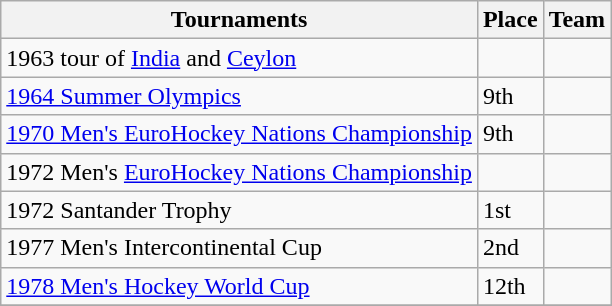<table class="wikitable collapsible">
<tr>
<th>Tournaments</th>
<th>Place</th>
<th>Team</th>
</tr>
<tr>
<td>1963 tour of <a href='#'>India</a> and <a href='#'>Ceylon</a></td>
<td></td>
<td></td>
</tr>
<tr>
<td><a href='#'>1964 Summer Olympics</a></td>
<td>9th</td>
<td></td>
</tr>
<tr>
<td><a href='#'>1970 Men's EuroHockey Nations Championship</a></td>
<td>9th</td>
<td></td>
</tr>
<tr>
<td>1972 Men's <a href='#'>EuroHockey Nations Championship</a></td>
<td></td>
<td></td>
</tr>
<tr>
<td>1972 Santander Trophy</td>
<td>1st</td>
<td></td>
</tr>
<tr>
<td>1977 Men's Intercontinental Cup</td>
<td>2nd</td>
<td></td>
</tr>
<tr>
<td><a href='#'>1978 Men's Hockey World Cup</a></td>
<td>12th</td>
<td></td>
</tr>
<tr>
</tr>
</table>
